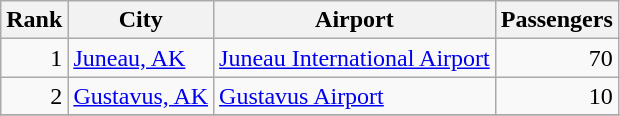<table class="wikitable">
<tr>
<th>Rank</th>
<th>City</th>
<th>Airport</th>
<th>Passengers</th>
</tr>
<tr>
<td align=right>1</td>
<td> <a href='#'>Juneau, AK</a></td>
<td><a href='#'>Juneau International Airport</a></td>
<td align=right>70</td>
</tr>
<tr>
<td align=right>2</td>
<td> <a href='#'>Gustavus, AK</a></td>
<td><a href='#'>Gustavus Airport</a></td>
<td align=right>10</td>
</tr>
<tr>
</tr>
</table>
